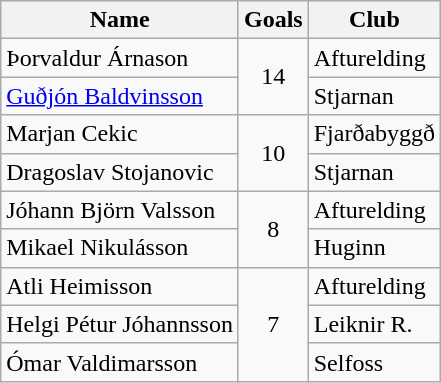<table class="wikitable">
<tr>
<th>Name</th>
<th>Goals</th>
<th>Club</th>
</tr>
<tr>
<td>Þorvaldur Árnason</td>
<td rowspan="2" style="text-align:center">14</td>
<td>Afturelding</td>
</tr>
<tr>
<td><a href='#'>Guðjón Baldvinsson</a></td>
<td>Stjarnan</td>
</tr>
<tr>
<td>Marjan Cekic</td>
<td rowspan="2" style="text-align:center">10</td>
<td>Fjarðabyggð</td>
</tr>
<tr>
<td>Dragoslav Stojanovic</td>
<td>Stjarnan</td>
</tr>
<tr>
<td>Jóhann Björn Valsson</td>
<td rowspan="2" style="text-align:center">8</td>
<td>Afturelding</td>
</tr>
<tr>
<td>Mikael Nikulásson</td>
<td>Huginn</td>
</tr>
<tr>
<td>Atli Heimisson</td>
<td rowspan="3" style="text-align:center">7</td>
<td>Afturelding</td>
</tr>
<tr>
<td>Helgi Pétur Jóhannsson</td>
<td>Leiknir R.</td>
</tr>
<tr>
<td>Ómar Valdimarsson</td>
<td>Selfoss</td>
</tr>
</table>
